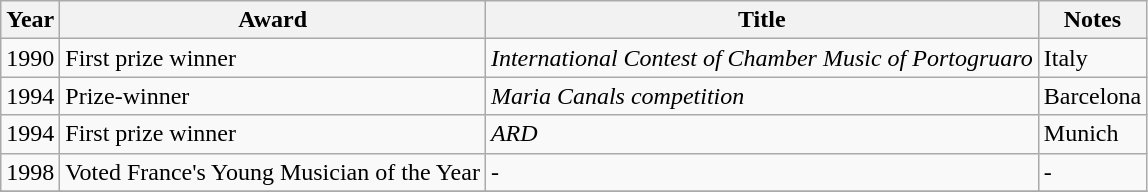<table class="wikitable">
<tr>
<th>Year</th>
<th>Award</th>
<th>Title</th>
<th>Notes</th>
</tr>
<tr>
<td>1990</td>
<td>First prize winner</td>
<td><em>International Contest of Chamber Music of Portogruaro</em></td>
<td>Italy</td>
</tr>
<tr>
<td>1994</td>
<td>Prize-winner</td>
<td><em>Maria Canals competition</em></td>
<td>Barcelona</td>
</tr>
<tr>
<td>1994</td>
<td>First prize winner</td>
<td><em>ARD</em></td>
<td>Munich</td>
</tr>
<tr>
<td>1998</td>
<td>Voted France's Young Musician of the Year</td>
<td>-</td>
<td>-</td>
</tr>
<tr>
</tr>
</table>
